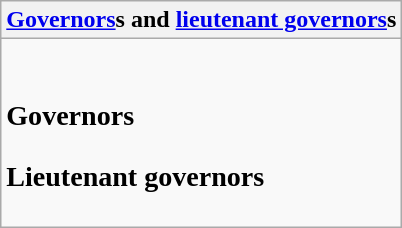<table class="wikitable collapsible collapsed">
<tr>
<th><a href='#'>Governors</a>s and <a href='#'>lieutenant governors</a>s</th>
</tr>
<tr>
<td><br><h3>Governors</h3><h3>Lieutenant governors</h3></td>
</tr>
</table>
